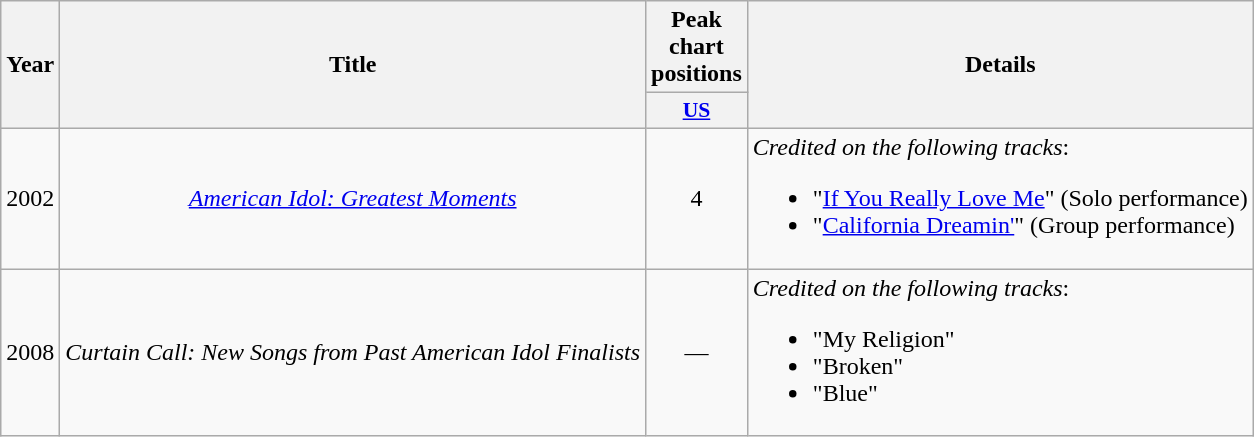<table class="wikitable plainrowheaders" style="text-align:center;">
<tr>
<th scope="col" rowspan="2">Year</th>
<th scope="col" rowspan="2">Title</th>
<th scope="col" rowspan="1">Peak chart positions</th>
<th scope="col" rowspan="2">Details</th>
</tr>
<tr>
<th scope="col" style="width:3em;font-size:90%;"><a href='#'>US</a></th>
</tr>
<tr>
<td>2002</td>
<td><em><a href='#'>American Idol: Greatest Moments</a></em></td>
<td>4</td>
<td align="left"><em>Credited on the following tracks</em>:<br><ul><li>"<a href='#'>If You Really Love Me</a>" (Solo performance)</li><li>"<a href='#'>California Dreamin'</a>" (Group performance)</li></ul></td>
</tr>
<tr>
<td>2008</td>
<td><em>Curtain Call: New Songs from Past American Idol Finalists</em></td>
<td>—</td>
<td align="left"><em>Credited on the following tracks</em>:<br><ul><li>"My Religion"</li><li>"Broken"</li><li>"Blue"</li></ul></td>
</tr>
</table>
